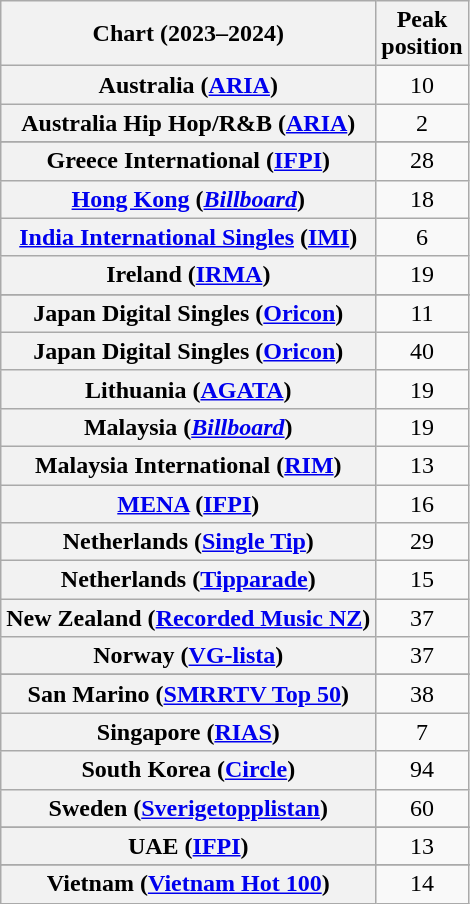<table class="wikitable sortable plainrowheaders" style="text-align:center">
<tr>
<th scope="col">Chart (2023–2024)</th>
<th scope="col">Peak<br>position</th>
</tr>
<tr>
<th scope="row">Australia (<a href='#'>ARIA</a>)</th>
<td>10</td>
</tr>
<tr>
<th scope="row">Australia Hip Hop/R&B (<a href='#'>ARIA</a>)</th>
<td>2</td>
</tr>
<tr>
</tr>
<tr>
</tr>
<tr>
</tr>
<tr>
</tr>
<tr>
</tr>
<tr>
</tr>
<tr>
</tr>
<tr>
<th scope="row">Greece International (<a href='#'>IFPI</a>)</th>
<td>28</td>
</tr>
<tr>
<th scope="row"><a href='#'>Hong Kong</a> (<em><a href='#'>Billboard</a></em>)</th>
<td>18</td>
</tr>
<tr>
<th scope="row"><a href='#'>India International Singles</a> (<a href='#'>IMI</a>)</th>
<td>6</td>
</tr>
<tr>
<th scope="row">Ireland (<a href='#'>IRMA</a>)</th>
<td>19</td>
</tr>
<tr>
</tr>
<tr>
<th scope="row">Japan Digital Singles (<a href='#'>Oricon</a>)<br></th>
<td>11</td>
</tr>
<tr>
<th scope="row">Japan Digital Singles (<a href='#'>Oricon</a>)<br></th>
<td>40</td>
</tr>
<tr>
<th scope="row">Lithuania (<a href='#'>AGATA</a>)</th>
<td>19</td>
</tr>
<tr>
<th scope="row">Malaysia (<em><a href='#'>Billboard</a></em>)</th>
<td>19</td>
</tr>
<tr>
<th scope="row">Malaysia International (<a href='#'>RIM</a>)</th>
<td>13</td>
</tr>
<tr>
<th scope="row"><a href='#'>MENA</a> (<a href='#'>IFPI</a>)</th>
<td>16</td>
</tr>
<tr>
<th scope="row">Netherlands (<a href='#'>Single Tip</a>)</th>
<td>29</td>
</tr>
<tr>
<th scope="row">Netherlands (<a href='#'>Tipparade</a>)</th>
<td>15</td>
</tr>
<tr>
<th scope="row">New Zealand (<a href='#'>Recorded Music NZ</a>)</th>
<td>37</td>
</tr>
<tr>
<th scope="row">Norway (<a href='#'>VG-lista</a>)</th>
<td>37</td>
</tr>
<tr>
</tr>
<tr>
<th scope="row">San Marino (<a href='#'>SMRRTV Top 50</a>)</th>
<td>38</td>
</tr>
<tr>
<th scope="row">Singapore (<a href='#'>RIAS</a>)</th>
<td>7</td>
</tr>
<tr>
<th scope="row">South Korea (<a href='#'>Circle</a>)</th>
<td>94</td>
</tr>
<tr>
<th scope="row">Sweden (<a href='#'>Sverigetopplistan</a>)</th>
<td>60</td>
</tr>
<tr>
</tr>
<tr>
<th scope="row">UAE (<a href='#'>IFPI</a>)</th>
<td>13</td>
</tr>
<tr>
</tr>
<tr>
</tr>
<tr>
</tr>
<tr>
</tr>
<tr>
</tr>
<tr>
<th scope="row">Vietnam (<a href='#'>Vietnam Hot 100</a>)</th>
<td>14</td>
</tr>
</table>
